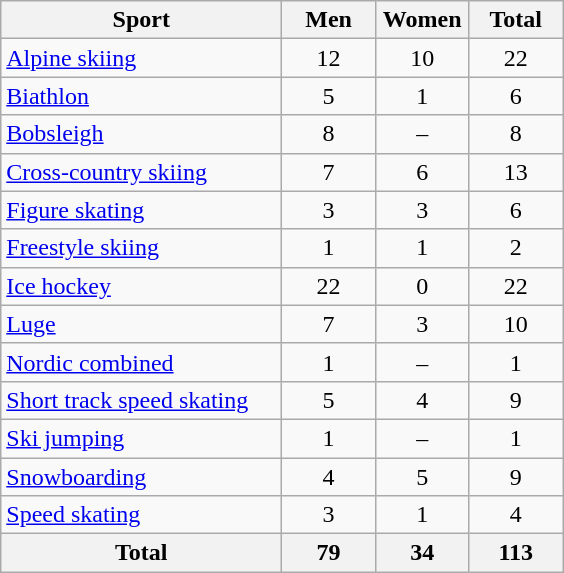<table class="wikitable sortable" style="text-align:center;">
<tr>
<th width=180>Sport</th>
<th width=55>Men</th>
<th width=55>Women</th>
<th width=55>Total</th>
</tr>
<tr>
<td align=left><a href='#'>Alpine skiing</a></td>
<td>12</td>
<td>10</td>
<td>22</td>
</tr>
<tr>
<td align=left><a href='#'>Biathlon</a></td>
<td>5</td>
<td>1</td>
<td>6</td>
</tr>
<tr>
<td align=left><a href='#'>Bobsleigh</a></td>
<td>8</td>
<td>–</td>
<td>8</td>
</tr>
<tr>
<td align=left><a href='#'>Cross-country skiing</a></td>
<td>7</td>
<td>6</td>
<td>13</td>
</tr>
<tr>
<td align=left><a href='#'>Figure skating</a></td>
<td>3</td>
<td>3</td>
<td>6</td>
</tr>
<tr>
<td align=left><a href='#'>Freestyle skiing</a></td>
<td>1</td>
<td>1</td>
<td>2</td>
</tr>
<tr>
<td align=left><a href='#'>Ice hockey</a></td>
<td>22</td>
<td>0</td>
<td>22</td>
</tr>
<tr>
<td align=left><a href='#'>Luge</a></td>
<td>7</td>
<td>3</td>
<td>10</td>
</tr>
<tr>
<td align=left><a href='#'>Nordic combined</a></td>
<td>1</td>
<td>–</td>
<td>1</td>
</tr>
<tr>
<td align=left><a href='#'>Short track speed skating</a></td>
<td>5</td>
<td>4</td>
<td>9</td>
</tr>
<tr>
<td align=left><a href='#'>Ski jumping</a></td>
<td>1</td>
<td>–</td>
<td>1</td>
</tr>
<tr>
<td align=left><a href='#'>Snowboarding</a></td>
<td>4</td>
<td>5</td>
<td>9</td>
</tr>
<tr>
<td align=left><a href='#'>Speed skating</a></td>
<td>3</td>
<td>1</td>
<td>4</td>
</tr>
<tr>
<th>Total</th>
<th>79</th>
<th>34</th>
<th>113</th>
</tr>
</table>
